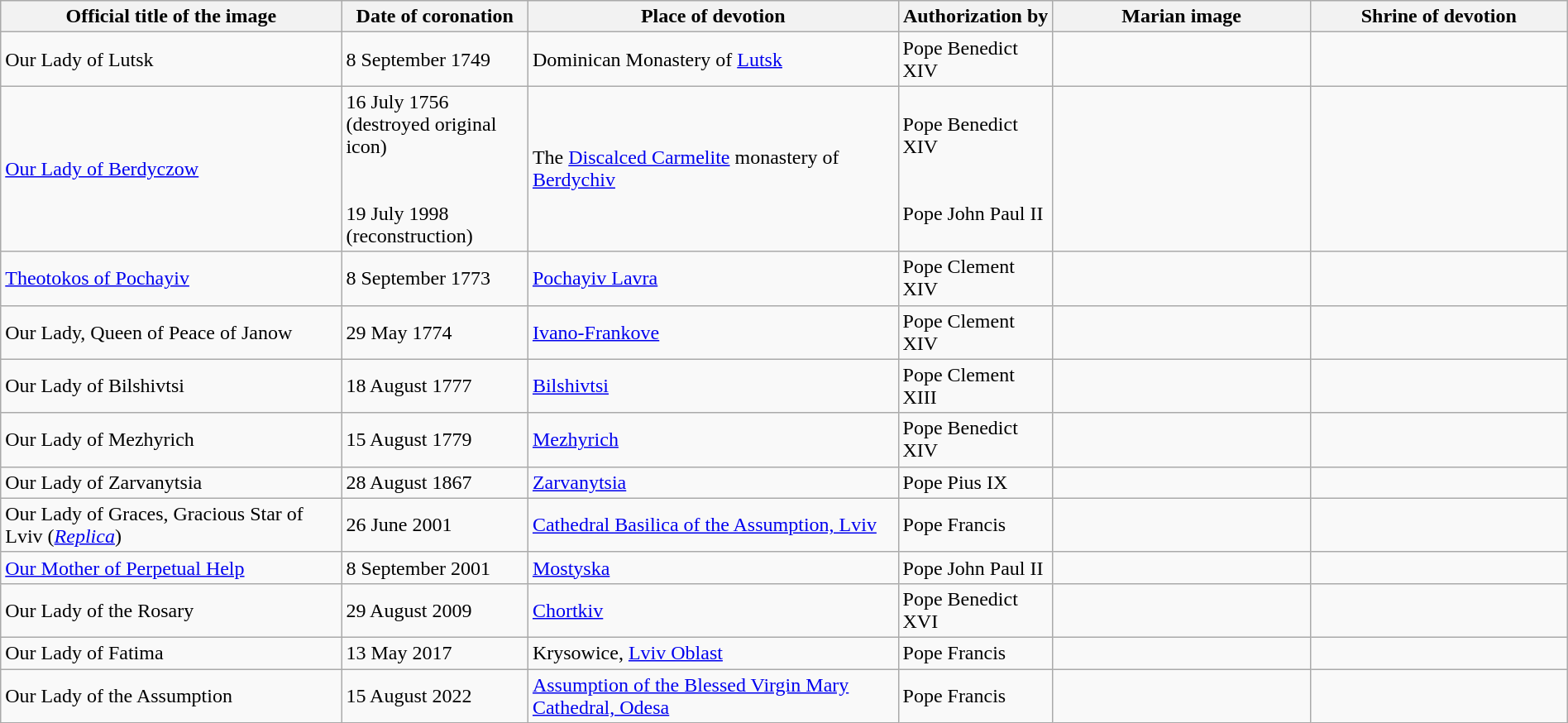<table class="wikitable sortable" width="100%">
<tr>
<th>Official title of the image</th>
<th data-sort-type="date">Date of coronation</th>
<th>Place of devotion</th>
<th>Authorization by</th>
<th width=200px class=unsortable>Marian image</th>
<th width=200px class=unsortable>Shrine of devotion</th>
</tr>
<tr>
<td>Our Lady of Lutsk</td>
<td>8 September 1749</td>
<td>Dominican Monastery of <a href='#'>Lutsk</a></td>
<td>Pope Benedict XIV</td>
<td></td>
<td></td>
</tr>
<tr>
<td><a href='#'>Our Lady of Berdyczow</a></td>
<td>16 July 1756<br> (destroyed original icon) <br> <br> <br>19 July 1998<br> (reconstruction)</td>
<td>The <a href='#'>Discalced Carmelite</a> monastery of <a href='#'>Berdychiv</a></td>
<td>Pope Benedict XIV <br> <br> <br> Pope John Paul II</td>
<td></td>
<td></td>
</tr>
<tr>
<td><a href='#'>Theotokos of Pochayiv</a></td>
<td>8 September 1773</td>
<td><a href='#'>Pochayiv Lavra</a></td>
<td>Pope Clement XIV</td>
<td></td>
<td></td>
</tr>
<tr>
<td>Our Lady, Queen of Peace of Janow</td>
<td>29 May 1774</td>
<td><a href='#'>Ivano-Frankove</a></td>
<td>Pope Clement XIV</td>
<td></td>
<td></td>
</tr>
<tr>
<td>Our Lady of Bilshivtsi</td>
<td>18 August 1777</td>
<td><a href='#'>Bilshivtsi</a></td>
<td>Pope Clement XIII</td>
<td></td>
<td></td>
</tr>
<tr>
<td>Our Lady of Mezhyrich</td>
<td>15 August 1779</td>
<td><a href='#'>Mezhyrich</a></td>
<td>Pope Benedict XIV</td>
<td></td>
<td></td>
</tr>
<tr>
<td>Our Lady of Zarvanytsia</td>
<td>28 August 1867</td>
<td><a href='#'>Zarvanytsia</a></td>
<td>Pope Pius IX</td>
<td></td>
<td></td>
</tr>
<tr>
<td>Our Lady of Graces, Gracious Star of Lviv (<em><a href='#'>Replica</a></em>)</td>
<td>26 June 2001</td>
<td><a href='#'>Cathedral Basilica of the Assumption, Lviv</a></td>
<td>Pope Francis</td>
<td></td>
<td></td>
</tr>
<tr>
<td><a href='#'>Our Mother of Perpetual Help</a></td>
<td>8 September 2001</td>
<td><a href='#'>Mostyska</a></td>
<td>Pope John Paul II</td>
<td></td>
<td></td>
</tr>
<tr>
<td>Our Lady of the Rosary</td>
<td>29 August 2009</td>
<td><a href='#'>Chortkiv</a></td>
<td>Pope Benedict XVI</td>
<td></td>
<td></td>
</tr>
<tr>
<td>Our Lady of Fatima</td>
<td>13 May 2017</td>
<td>Krysowice, <a href='#'>Lviv Oblast</a></td>
<td>Pope Francis</td>
<td></td>
<td></td>
</tr>
<tr>
<td>Our Lady of the Assumption</td>
<td>15 August 2022</td>
<td><a href='#'>Assumption of the Blessed Virgin Mary Cathedral, Odesa</a></td>
<td>Pope Francis</td>
<td></td>
<td></td>
</tr>
</table>
